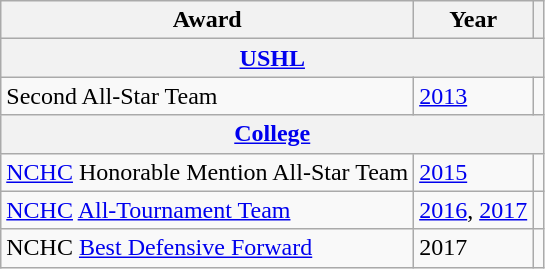<table class="wikitable">
<tr>
<th>Award</th>
<th>Year</th>
<th></th>
</tr>
<tr ALIGN="center">
<th colspan="3"><a href='#'>USHL</a></th>
</tr>
<tr>
<td>Second All-Star Team</td>
<td><a href='#'>2013</a></td>
<td></td>
</tr>
<tr ALIGN="center">
<th colspan="3"><a href='#'>College</a></th>
</tr>
<tr>
<td><a href='#'>NCHC</a> Honorable Mention All-Star Team</td>
<td><a href='#'>2015</a></td>
<td></td>
</tr>
<tr>
<td><a href='#'>NCHC</a> <a href='#'>All-Tournament Team</a></td>
<td><a href='#'>2016</a>, <a href='#'>2017</a></td>
<td></td>
</tr>
<tr>
<td>NCHC  <a href='#'>Best Defensive Forward</a></td>
<td>2017</td>
<td></td>
</tr>
</table>
